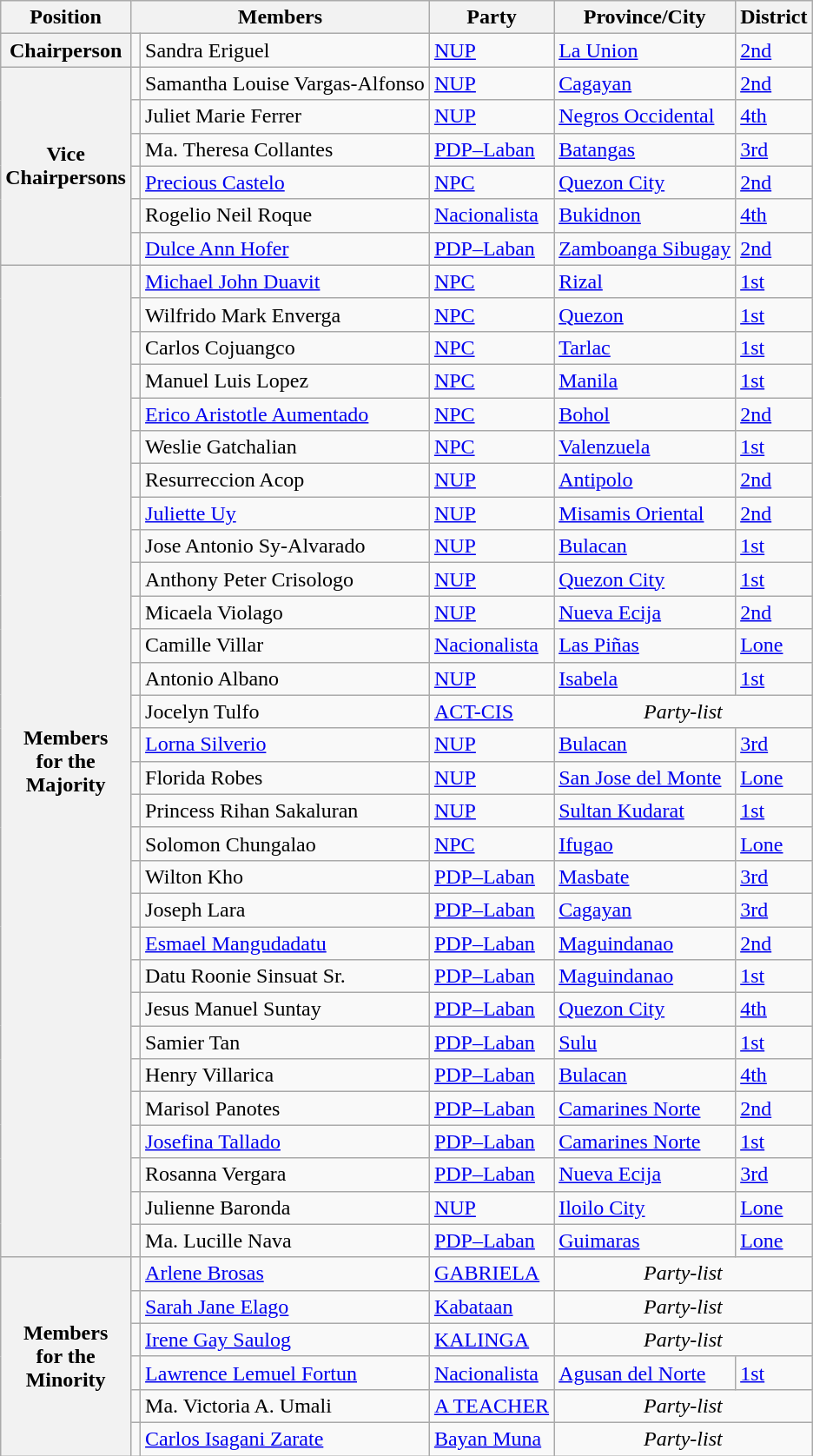<table class="wikitable" style="font-size: 100%;">
<tr>
<th>Position</th>
<th colspan="2">Members</th>
<th>Party</th>
<th>Province/City</th>
<th>District</th>
</tr>
<tr>
<th>Chairperson</th>
<td></td>
<td>Sandra Eriguel</td>
<td><a href='#'>NUP</a></td>
<td><a href='#'>La Union</a></td>
<td><a href='#'>2nd</a></td>
</tr>
<tr>
<th rowspan="6">Vice<br>Chairpersons</th>
<td></td>
<td>Samantha Louise Vargas-Alfonso</td>
<td><a href='#'>NUP</a></td>
<td><a href='#'>Cagayan</a></td>
<td><a href='#'>2nd</a></td>
</tr>
<tr>
<td></td>
<td>Juliet Marie Ferrer</td>
<td><a href='#'>NUP</a></td>
<td><a href='#'>Negros Occidental</a></td>
<td><a href='#'>4th</a></td>
</tr>
<tr>
<td></td>
<td>Ma. Theresa Collantes</td>
<td><a href='#'>PDP–Laban</a></td>
<td><a href='#'>Batangas</a></td>
<td><a href='#'>3rd</a></td>
</tr>
<tr>
<td></td>
<td><a href='#'>Precious Castelo</a></td>
<td><a href='#'>NPC</a></td>
<td><a href='#'>Quezon City</a></td>
<td><a href='#'>2nd</a></td>
</tr>
<tr>
<td></td>
<td>Rogelio Neil Roque</td>
<td><a href='#'>Nacionalista</a></td>
<td><a href='#'>Bukidnon</a></td>
<td><a href='#'>4th</a></td>
</tr>
<tr>
<td></td>
<td><a href='#'>Dulce Ann Hofer</a></td>
<td><a href='#'>PDP–Laban</a></td>
<td><a href='#'>Zamboanga Sibugay</a></td>
<td><a href='#'>2nd</a></td>
</tr>
<tr>
<th rowspan="30">Members<br>for the<br>Majority</th>
<td></td>
<td><a href='#'>Michael John Duavit</a></td>
<td><a href='#'>NPC</a></td>
<td><a href='#'>Rizal</a></td>
<td><a href='#'>1st</a></td>
</tr>
<tr>
<td></td>
<td>Wilfrido Mark Enverga</td>
<td><a href='#'>NPC</a></td>
<td><a href='#'>Quezon</a></td>
<td><a href='#'>1st</a></td>
</tr>
<tr>
<td></td>
<td>Carlos Cojuangco</td>
<td><a href='#'>NPC</a></td>
<td><a href='#'>Tarlac</a></td>
<td><a href='#'>1st</a></td>
</tr>
<tr>
<td></td>
<td>Manuel Luis Lopez</td>
<td><a href='#'>NPC</a></td>
<td><a href='#'>Manila</a></td>
<td><a href='#'>1st</a></td>
</tr>
<tr>
<td></td>
<td><a href='#'>Erico Aristotle Aumentado</a></td>
<td><a href='#'>NPC</a></td>
<td><a href='#'>Bohol</a></td>
<td><a href='#'>2nd</a></td>
</tr>
<tr>
<td></td>
<td>Weslie Gatchalian</td>
<td><a href='#'>NPC</a></td>
<td><a href='#'>Valenzuela</a></td>
<td><a href='#'>1st</a></td>
</tr>
<tr>
<td></td>
<td>Resurreccion Acop</td>
<td><a href='#'>NUP</a></td>
<td><a href='#'>Antipolo</a></td>
<td><a href='#'>2nd</a></td>
</tr>
<tr>
<td></td>
<td><a href='#'>Juliette Uy</a></td>
<td><a href='#'>NUP</a></td>
<td><a href='#'>Misamis Oriental</a></td>
<td><a href='#'>2nd</a></td>
</tr>
<tr>
<td></td>
<td>Jose Antonio Sy-Alvarado</td>
<td><a href='#'>NUP</a></td>
<td><a href='#'>Bulacan</a></td>
<td><a href='#'>1st</a></td>
</tr>
<tr>
<td></td>
<td>Anthony Peter Crisologo</td>
<td><a href='#'>NUP</a></td>
<td><a href='#'>Quezon City</a></td>
<td><a href='#'>1st</a></td>
</tr>
<tr>
<td></td>
<td>Micaela Violago</td>
<td><a href='#'>NUP</a></td>
<td><a href='#'>Nueva Ecija</a></td>
<td><a href='#'>2nd</a></td>
</tr>
<tr>
<td></td>
<td>Camille Villar</td>
<td><a href='#'>Nacionalista</a></td>
<td><a href='#'>Las Piñas</a></td>
<td><a href='#'>Lone</a></td>
</tr>
<tr>
<td></td>
<td>Antonio Albano</td>
<td><a href='#'>NUP</a></td>
<td><a href='#'>Isabela</a></td>
<td><a href='#'>1st</a></td>
</tr>
<tr>
<td></td>
<td>Jocelyn Tulfo</td>
<td><a href='#'>ACT-CIS</a></td>
<td align="center" colspan="2"><em>Party-list</em></td>
</tr>
<tr>
<td></td>
<td><a href='#'>Lorna Silverio</a></td>
<td><a href='#'>NUP</a></td>
<td><a href='#'>Bulacan</a></td>
<td><a href='#'>3rd</a></td>
</tr>
<tr>
<td></td>
<td>Florida Robes</td>
<td><a href='#'>NUP</a></td>
<td><a href='#'>San Jose del Monte</a></td>
<td><a href='#'>Lone</a></td>
</tr>
<tr>
<td></td>
<td>Princess Rihan Sakaluran</td>
<td><a href='#'>NUP</a></td>
<td><a href='#'>Sultan Kudarat</a></td>
<td><a href='#'>1st</a></td>
</tr>
<tr>
<td></td>
<td>Solomon Chungalao</td>
<td><a href='#'>NPC</a></td>
<td><a href='#'>Ifugao</a></td>
<td><a href='#'>Lone</a></td>
</tr>
<tr>
<td></td>
<td>Wilton Kho</td>
<td><a href='#'>PDP–Laban</a></td>
<td><a href='#'>Masbate</a></td>
<td><a href='#'>3rd</a></td>
</tr>
<tr>
<td></td>
<td>Joseph Lara</td>
<td><a href='#'>PDP–Laban</a></td>
<td><a href='#'>Cagayan</a></td>
<td><a href='#'>3rd</a></td>
</tr>
<tr>
<td></td>
<td><a href='#'>Esmael Mangudadatu</a></td>
<td><a href='#'>PDP–Laban</a></td>
<td><a href='#'>Maguindanao</a></td>
<td><a href='#'>2nd</a></td>
</tr>
<tr>
<td></td>
<td>Datu Roonie Sinsuat Sr.</td>
<td><a href='#'>PDP–Laban</a></td>
<td><a href='#'>Maguindanao</a></td>
<td><a href='#'>1st</a></td>
</tr>
<tr>
<td></td>
<td>Jesus Manuel Suntay</td>
<td><a href='#'>PDP–Laban</a></td>
<td><a href='#'>Quezon City</a></td>
<td><a href='#'>4th</a></td>
</tr>
<tr>
<td></td>
<td>Samier Tan</td>
<td><a href='#'>PDP–Laban</a></td>
<td><a href='#'>Sulu</a></td>
<td><a href='#'>1st</a></td>
</tr>
<tr>
<td></td>
<td>Henry Villarica</td>
<td><a href='#'>PDP–Laban</a></td>
<td><a href='#'>Bulacan</a></td>
<td><a href='#'>4th</a></td>
</tr>
<tr>
<td></td>
<td>Marisol Panotes</td>
<td><a href='#'>PDP–Laban</a></td>
<td><a href='#'>Camarines Norte</a></td>
<td><a href='#'>2nd</a></td>
</tr>
<tr>
<td></td>
<td><a href='#'>Josefina Tallado</a></td>
<td><a href='#'>PDP–Laban</a></td>
<td><a href='#'>Camarines Norte</a></td>
<td><a href='#'>1st</a></td>
</tr>
<tr>
<td></td>
<td>Rosanna Vergara</td>
<td><a href='#'>PDP–Laban</a></td>
<td><a href='#'>Nueva Ecija</a></td>
<td><a href='#'>3rd</a></td>
</tr>
<tr>
<td></td>
<td>Julienne Baronda</td>
<td><a href='#'>NUP</a></td>
<td><a href='#'>Iloilo City</a></td>
<td><a href='#'>Lone</a></td>
</tr>
<tr>
<td></td>
<td>Ma. Lucille Nava</td>
<td><a href='#'>PDP–Laban</a></td>
<td><a href='#'>Guimaras</a></td>
<td><a href='#'>Lone</a></td>
</tr>
<tr>
<th rowspan="6">Members<br>for the<br>Minority</th>
<td></td>
<td><a href='#'>Arlene Brosas</a></td>
<td><a href='#'>GABRIELA</a></td>
<td align="center" colspan="2"><em>Party-list</em></td>
</tr>
<tr>
<td></td>
<td><a href='#'>Sarah Jane Elago</a></td>
<td><a href='#'>Kabataan</a></td>
<td align="center" colspan="2"><em>Party-list</em></td>
</tr>
<tr>
<td></td>
<td><a href='#'>Irene Gay Saulog</a></td>
<td><a href='#'>KALINGA</a></td>
<td align="center" colspan="2"><em>Party-list</em></td>
</tr>
<tr>
<td></td>
<td><a href='#'>Lawrence Lemuel Fortun</a></td>
<td><a href='#'>Nacionalista</a></td>
<td><a href='#'>Agusan del Norte</a></td>
<td><a href='#'>1st</a></td>
</tr>
<tr>
<td></td>
<td>Ma. Victoria A. Umali</td>
<td><a href='#'>A TEACHER</a></td>
<td align="center" colspan="2"><em>Party-list</em></td>
</tr>
<tr>
<td></td>
<td><a href='#'>Carlos Isagani Zarate</a></td>
<td><a href='#'>Bayan Muna</a></td>
<td align="center" colspan="2"><em>Party-list</em></td>
</tr>
</table>
